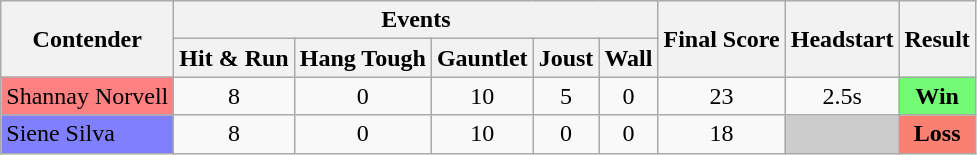<table class="wikitable" style="text-align:center;">
<tr>
<th rowspan=2>Contender</th>
<th colspan=5>Events</th>
<th rowspan=2>Final Score</th>
<th rowspan=2>Headstart</th>
<th rowspan=2>Result</th>
</tr>
<tr>
<th>Hit & Run</th>
<th>Hang Tough</th>
<th>Gauntlet</th>
<th>Joust</th>
<th>Wall</th>
</tr>
<tr>
<td bgcolor=#ff8080 style="text-align:left;">Shannay Norvell</td>
<td>8</td>
<td>0</td>
<td>10</td>
<td>5</td>
<td>0</td>
<td>23</td>
<td>2.5s</td>
<td style="text-align:center; background:#73fb76;"><strong>Win</strong></td>
</tr>
<tr>
<td bgcolor=#8080ff style="text-align:left;">Siene Silva</td>
<td>8</td>
<td>0</td>
<td>10</td>
<td>0</td>
<td>0</td>
<td>18</td>
<td style="background:#ccc"></td>
<td style="text-align:center; background:salmon;"><strong>Loss</strong></td>
</tr>
</table>
